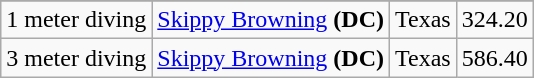<table class="wikitable sortable" style="text-align:left">
<tr>
</tr>
<tr>
<td>1 meter diving</td>
<td><a href='#'>Skippy Browning</a> <strong>(DC)</strong></td>
<td>Texas</td>
<td>324.20</td>
</tr>
<tr>
<td>3 meter diving</td>
<td><a href='#'>Skippy Browning</a> <strong>(DC)</strong></td>
<td>Texas</td>
<td>586.40</td>
</tr>
</table>
